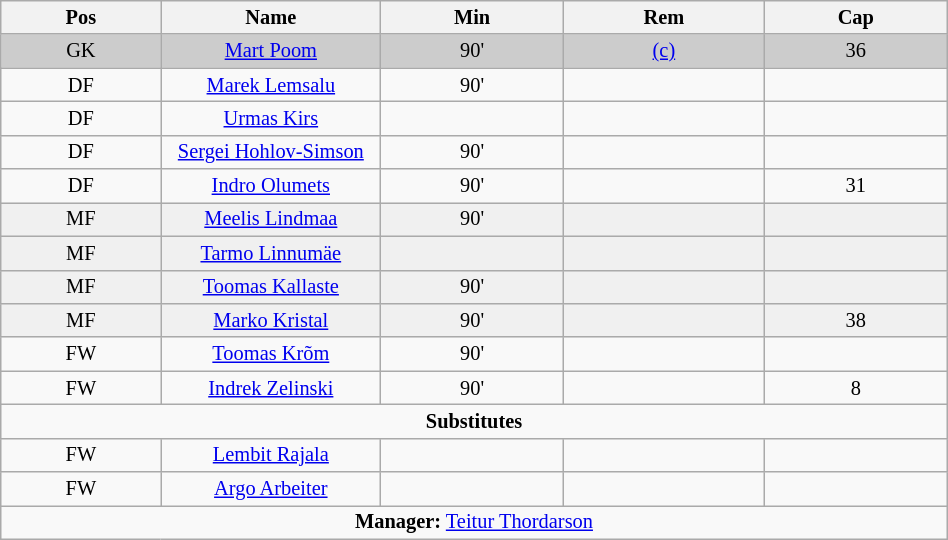<table class="wikitable collapsible collapsed" align="center" style="font-size:85%; text-align:center;" width="50%">
<tr>
<th>Pos</th>
<th width=140>Name</th>
<th>Min</th>
<th>Rem</th>
<th>Cap</th>
</tr>
<tr bgcolor="cccccc">
<td>GK</td>
<td><a href='#'>Mart Poom</a></td>
<td>90'</td>
<td><a href='#'>(c)</a></td>
<td>36</td>
</tr>
<tr>
<td>DF</td>
<td><a href='#'>Marek Lemsalu</a></td>
<td>90'</td>
<td></td>
<td></td>
</tr>
<tr>
<td>DF</td>
<td><a href='#'>Urmas Kirs</a></td>
<td></td>
<td></td>
<td></td>
</tr>
<tr>
<td>DF</td>
<td><a href='#'>Sergei Hohlov-Simson</a></td>
<td>90'</td>
<td></td>
<td></td>
</tr>
<tr>
<td>DF</td>
<td><a href='#'>Indro Olumets</a></td>
<td>90'</td>
<td></td>
<td>31</td>
</tr>
<tr bgcolor="#F0F0F0">
<td>MF</td>
<td><a href='#'>Meelis Lindmaa</a></td>
<td>90'</td>
<td></td>
<td></td>
</tr>
<tr bgcolor="#F0F0F0">
<td>MF</td>
<td><a href='#'>Tarmo Linnumäe</a></td>
<td></td>
<td></td>
<td></td>
</tr>
<tr bgcolor="#F0F0F0">
<td>MF</td>
<td><a href='#'>Toomas Kallaste</a></td>
<td>90'</td>
<td></td>
<td></td>
</tr>
<tr bgcolor="#F0F0F0">
<td>MF</td>
<td><a href='#'>Marko Kristal</a></td>
<td>90'</td>
<td></td>
<td>38</td>
</tr>
<tr>
<td>FW</td>
<td><a href='#'>Toomas Krõm</a></td>
<td>90'</td>
<td></td>
<td></td>
</tr>
<tr>
<td>FW</td>
<td><a href='#'>Indrek Zelinski</a></td>
<td>90'</td>
<td></td>
<td>8</td>
</tr>
<tr>
<td colspan=5 align=center><strong>Substitutes</strong></td>
</tr>
<tr>
<td>FW</td>
<td><a href='#'>Lembit Rajala</a></td>
<td></td>
<td></td>
<td></td>
</tr>
<tr>
<td>FW</td>
<td><a href='#'>Argo Arbeiter</a></td>
<td></td>
<td></td>
<td></td>
</tr>
<tr>
<td colspan=5 align=center><strong>Manager:</strong>  <a href='#'>Teitur Thordarson</a></td>
</tr>
</table>
